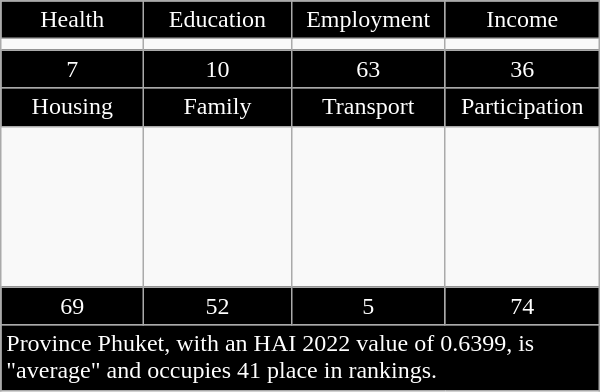<table class="wikitable floatright" style="width:400px;">
<tr>
<td style="text-align:center; width:100px; background:black; color:white;">Health</td>
<td style="text-align:center; width:100px; background:black; color:white;">Education</td>
<td style="text-align:center; width:100px; background:black; color:white;">Employment</td>
<td style="text-align:center; width:100px; background:black; color:white;">Income</td>
</tr>
<tr>
<td></td>
<td></td>
<td></td>
<td></td>
</tr>
<tr>
<td style="text-align:center; background:black; color:white;">7</td>
<td style="text-align:center; background:black; color:white;">10</td>
<td style="text-align:center; background:black; color:white;">63</td>
<td style="text-align:center; background:black; color:white;">36</td>
</tr>
<tr>
<td style="text-align:center; background:black; color:white;">Housing</td>
<td style="text-align:center; background:black; color:white;">Family</td>
<td style="text-align:center; background:black; color:white;">Transport</td>
<td style="text-align:center; background:black; color:white;">Participation</td>
</tr>
<tr>
<td style="height:100px;"></td>
<td></td>
<td></td>
<td></td>
</tr>
<tr>
<td style="text-align:center; background:black; color:white;">69</td>
<td style="text-align:center; background:black; color:white;">52</td>
<td style="text-align:center; background:black; color:white;">5</td>
<td style="text-align:center; background:black; color:white;">74</td>
</tr>
<tr>
<td colspan="4"; style="background:black; color:white;">Province Phuket, with an HAI 2022 value of 0.6399, is "average" and occupies 41 place in rankings.</td>
</tr>
</table>
